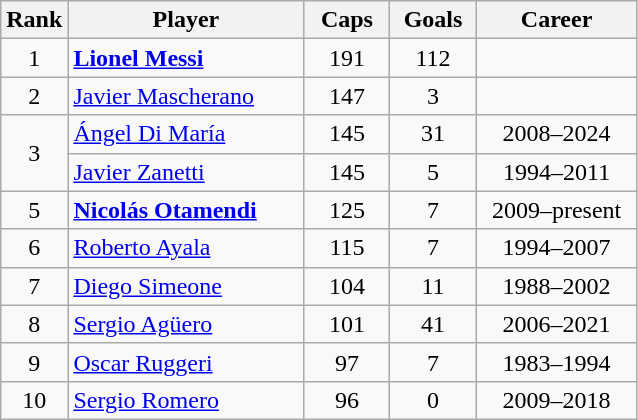<table class="wikitable sortable" style=text-align:center>
<tr>
<th width=30>Rank</th>
<th width=150>Player</th>
<th width=50>Caps</th>
<th width=50>Goals</th>
<th width=100>Career</th>
</tr>
<tr>
<td>1</td>
<td align=left><strong><a href='#'>Lionel Messi</a></strong></td>
<td>191</td>
<td>112</td>
<td></td>
</tr>
<tr>
<td>2</td>
<td align=left><a href='#'>Javier Mascherano</a></td>
<td>147</td>
<td>3</td>
<td></td>
</tr>
<tr>
<td rowspan=2>3</td>
<td align=left><a href='#'>Ángel Di María</a></td>
<td>145</td>
<td>31</td>
<td>2008–2024</td>
</tr>
<tr>
<td align=left><a href='#'>Javier Zanetti</a></td>
<td>145</td>
<td>5</td>
<td>1994–2011</td>
</tr>
<tr>
<td>5</td>
<td align=left><strong><a href='#'>Nicolás Otamendi</a></strong></td>
<td>125</td>
<td>7</td>
<td>2009–present</td>
</tr>
<tr>
<td>6</td>
<td align=left><a href='#'>Roberto Ayala</a></td>
<td>115</td>
<td>7</td>
<td>1994–2007</td>
</tr>
<tr>
<td>7</td>
<td align=left><a href='#'>Diego Simeone</a></td>
<td>104</td>
<td>11</td>
<td>1988–2002</td>
</tr>
<tr>
<td>8</td>
<td align=left><a href='#'>Sergio Agüero</a></td>
<td>101</td>
<td>41</td>
<td>2006–2021</td>
</tr>
<tr>
<td>9</td>
<td align=left><a href='#'>Oscar Ruggeri</a></td>
<td>97</td>
<td>7</td>
<td>1983–1994</td>
</tr>
<tr>
<td>10</td>
<td align=left><a href='#'>Sergio Romero</a></td>
<td>96</td>
<td>0</td>
<td>2009–2018</td>
</tr>
</table>
